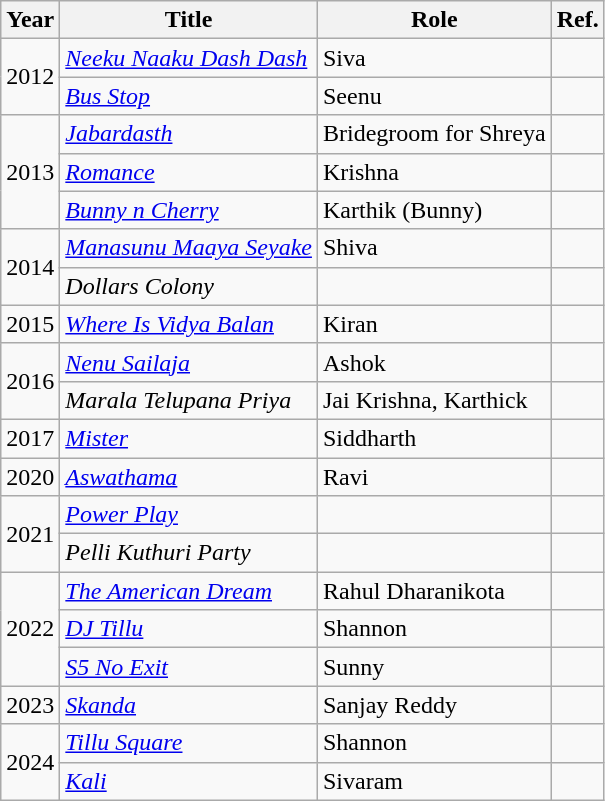<table class="wikitable">
<tr>
<th>Year</th>
<th>Title</th>
<th>Role</th>
<th>Ref.</th>
</tr>
<tr>
<td rowspan="2">2012</td>
<td><em><a href='#'>Neeku Naaku Dash Dash</a></em></td>
<td>Siva</td>
<td></td>
</tr>
<tr>
<td><em><a href='#'>Bus Stop</a></em></td>
<td>Seenu</td>
<td></td>
</tr>
<tr>
<td rowspan="3">2013</td>
<td><em><a href='#'>Jabardasth</a></em></td>
<td>Bridegroom for Shreya</td>
<td></td>
</tr>
<tr>
<td><em><a href='#'>Romance</a></em></td>
<td>Krishna</td>
<td></td>
</tr>
<tr>
<td><em><a href='#'>Bunny n Cherry</a></em></td>
<td>Karthik (Bunny)</td>
<td></td>
</tr>
<tr>
<td rowspan="2">2014</td>
<td><em><a href='#'>Manasunu Maaya Seyake</a></em></td>
<td>Shiva</td>
<td></td>
</tr>
<tr>
<td><em>Dollars Colony</em></td>
<td></td>
<td></td>
</tr>
<tr>
<td>2015</td>
<td><em><a href='#'>Where Is Vidya Balan</a></em></td>
<td>Kiran</td>
<td></td>
</tr>
<tr>
<td rowspan="2">2016</td>
<td><em><a href='#'>Nenu Sailaja</a></em></td>
<td>Ashok</td>
<td></td>
</tr>
<tr>
<td><em>Marala Telupana Priya</em></td>
<td>Jai Krishna, Karthick</td>
<td></td>
</tr>
<tr>
<td>2017</td>
<td><em><a href='#'>Mister</a></em></td>
<td>Siddharth</td>
<td></td>
</tr>
<tr>
<td>2020</td>
<td><em><a href='#'>Aswathama</a></em></td>
<td>Ravi</td>
<td></td>
</tr>
<tr>
<td rowspan="2">2021</td>
<td><em><a href='#'>Power Play</a></em></td>
<td></td>
<td></td>
</tr>
<tr>
<td><em>Pelli Kuthuri Party</em></td>
<td></td>
<td></td>
</tr>
<tr>
<td rowspan="3">2022</td>
<td><a href='#'><em>The American Dream</em></a></td>
<td>Rahul Dharanikota</td>
<td></td>
</tr>
<tr>
<td><em><a href='#'>DJ Tillu</a></em></td>
<td>Shannon</td>
<td></td>
</tr>
<tr>
<td><em><a href='#'>S5 No Exit</a></em></td>
<td>Sunny</td>
<td></td>
</tr>
<tr>
<td>2023</td>
<td><em><a href='#'>Skanda</a></em></td>
<td>Sanjay Reddy</td>
<td></td>
</tr>
<tr>
<td rowspan="2">2024</td>
<td><em><a href='#'>Tillu Square</a></em></td>
<td>Shannon</td>
<td></td>
</tr>
<tr>
<td><a href='#'><em>Kali</em></a></td>
<td>Sivaram</td>
<td></td>
</tr>
</table>
